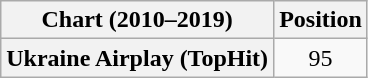<table class="wikitable plainrowheaders" style="text-align:center">
<tr>
<th scope="col">Chart (2010–2019)</th>
<th scope="col">Position</th>
</tr>
<tr>
<th scope="row">Ukraine Airplay (TopHit)</th>
<td>95</td>
</tr>
</table>
